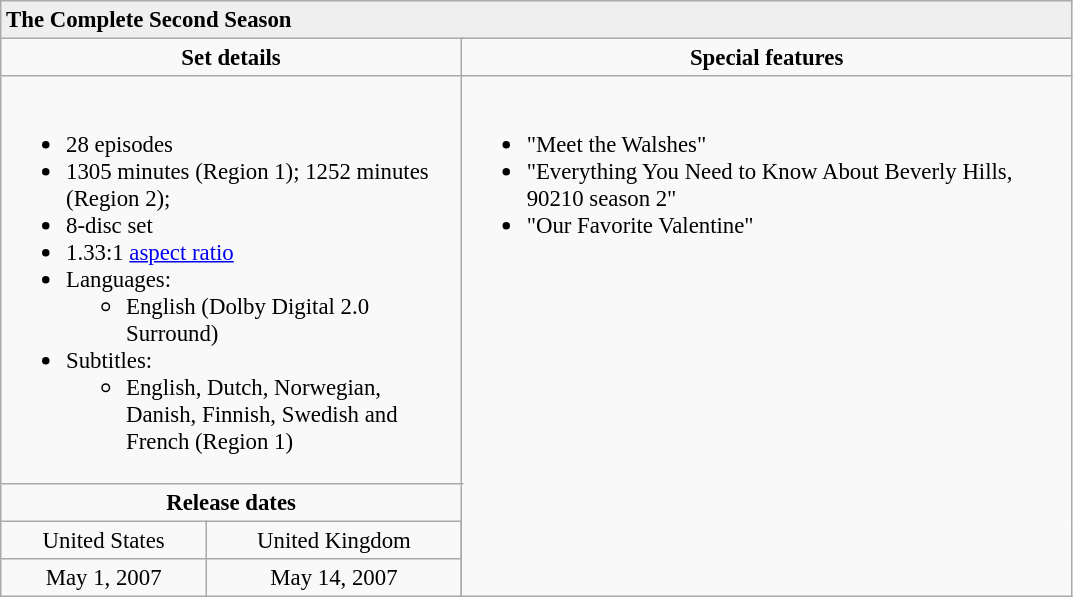<table class="wikitable" style="font-size:95%;">
<tr style="background:#EFEFEF">
<td colspan="8"><strong>The Complete Second Season</strong></td>
</tr>
<tr>
<td align="center" width="300" colspan="3"><strong>Set details</strong></td>
<td width="400" align="center"><strong>Special features</strong></td>
</tr>
<tr valign="top">
<td colspan="3" align="left" width="300"><br><ul><li>28 episodes</li><li>1305 minutes (Region 1); 1252 minutes (Region 2);</li><li>8-disc set</li><li>1.33:1 <a href='#'>aspect ratio</a></li><li>Languages:<ul><li>English (Dolby Digital 2.0 Surround)</li></ul></li><li>Subtitles:<ul><li>English, Dutch, Norwegian, Danish, Finnish, Swedish and French (Region 1)</li></ul></li></ul></td>
<td rowspan="4" align="left" width="400"><br><ul><li>"Meet the Walshes"</li><li>"Everything You Need to Know About Beverly Hills, 90210 season 2"</li><li>"Our Favorite Valentine"</li></ul></td>
</tr>
<tr>
<td colspan="3" align="center"><strong>Release dates</strong></td>
</tr>
<tr>
<td align="center">United States</td>
<td align="center">United Kingdom</td>
</tr>
<tr>
<td align="center">May 1, 2007</td>
<td align="center">May 14, 2007</td>
</tr>
</table>
